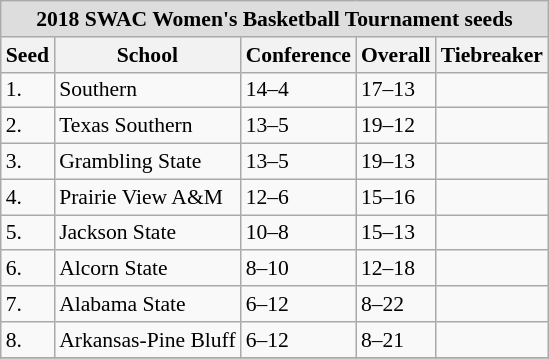<table class="wikitable" style="white-space:nowrap; font-size:90%;">
<tr>
<td colspan="7" style="text-align:center; background:#DDDDDD; font:#000000"><strong>2018 SWAC Women's Basketball Tournament seeds</strong></td>
</tr>
<tr bgcolor="#efefef">
<th>Seed</th>
<th>School</th>
<th>Conference</th>
<th>Overall</th>
<th>Tiebreaker</th>
</tr>
<tr>
<td>1.</td>
<td>Southern</td>
<td>14–4</td>
<td>17–13</td>
<td></td>
</tr>
<tr>
<td>2.</td>
<td>Texas Southern</td>
<td>13–5</td>
<td>19–12</td>
<td></td>
</tr>
<tr>
<td>3.</td>
<td>Grambling State</td>
<td>13–5</td>
<td>19–13</td>
<td></td>
</tr>
<tr>
<td>4.</td>
<td>Prairie View A&M</td>
<td>12–6</td>
<td>15–16</td>
<td></td>
</tr>
<tr>
<td>5.</td>
<td>Jackson State</td>
<td>10–8</td>
<td>15–13</td>
<td></td>
</tr>
<tr>
<td>6.</td>
<td>Alcorn State</td>
<td>8–10</td>
<td>12–18</td>
<td></td>
</tr>
<tr>
<td>7.</td>
<td>Alabama State</td>
<td>6–12</td>
<td>8–22</td>
<td></td>
</tr>
<tr>
<td>8.</td>
<td>Arkansas-Pine Bluff</td>
<td>6–12</td>
<td>8–21</td>
<td></td>
</tr>
<tr>
</tr>
</table>
